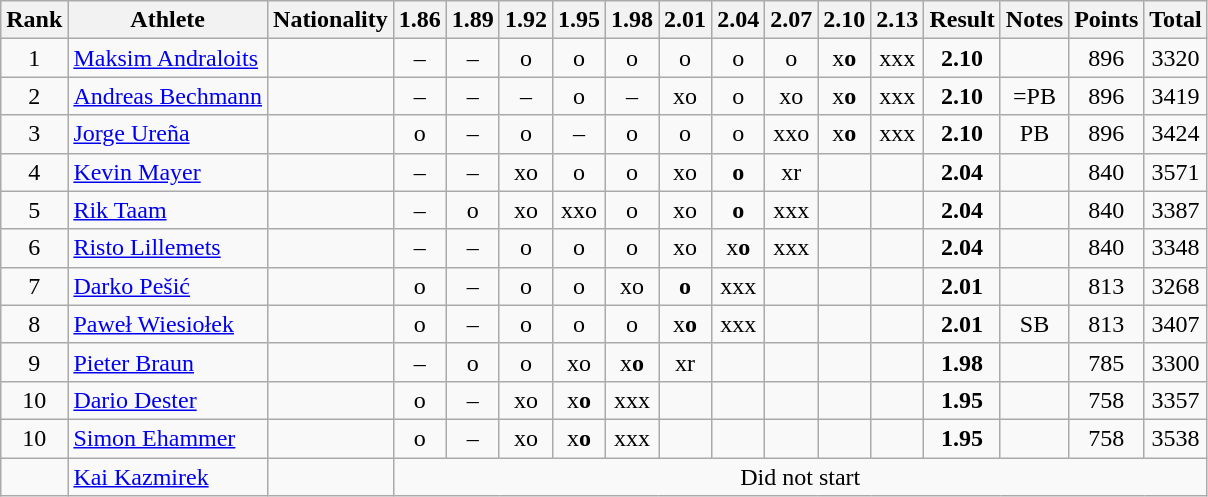<table class="wikitable sortable" style="text-align:center">
<tr>
<th>Rank</th>
<th>Athlete</th>
<th>Nationality</th>
<th>1.86</th>
<th>1.89</th>
<th>1.92</th>
<th>1.95</th>
<th>1.98</th>
<th>2.01</th>
<th>2.04</th>
<th>2.07</th>
<th>2.10</th>
<th>2.13</th>
<th>Result</th>
<th>Notes</th>
<th>Points</th>
<th>Total</th>
</tr>
<tr>
<td>1</td>
<td align=left><a href='#'>Maksim Andraloits</a></td>
<td align=left></td>
<td>–</td>
<td>–</td>
<td>o</td>
<td>o</td>
<td>o</td>
<td>o</td>
<td>o</td>
<td>o</td>
<td>x<strong>o</strong></td>
<td>xxx</td>
<td><strong>2.10</strong></td>
<td></td>
<td>896</td>
<td>3320</td>
</tr>
<tr>
<td>2</td>
<td align=left><a href='#'>Andreas Bechmann</a></td>
<td align=left></td>
<td>–</td>
<td>–</td>
<td>–</td>
<td>o</td>
<td>–</td>
<td>xo</td>
<td>o</td>
<td>xo</td>
<td>x<strong>o</strong></td>
<td>xxx</td>
<td><strong>2.10</strong></td>
<td>=PB</td>
<td>896</td>
<td>3419</td>
</tr>
<tr>
<td>3</td>
<td align=left><a href='#'>Jorge Ureña</a></td>
<td align=left></td>
<td>o</td>
<td>–</td>
<td>o</td>
<td>–</td>
<td>o</td>
<td>o</td>
<td>o</td>
<td>xxo</td>
<td>x<strong>o</strong></td>
<td>xxx</td>
<td><strong>2.10</strong></td>
<td>PB</td>
<td>896</td>
<td>3424</td>
</tr>
<tr>
<td>4</td>
<td align=left><a href='#'>Kevin Mayer</a></td>
<td align=left></td>
<td>–</td>
<td>–</td>
<td>xo</td>
<td>o</td>
<td>o</td>
<td>xo</td>
<td><strong>o</strong></td>
<td>xr</td>
<td></td>
<td></td>
<td><strong>2.04</strong></td>
<td></td>
<td>840</td>
<td>3571</td>
</tr>
<tr>
<td>5</td>
<td align=left><a href='#'>Rik Taam</a></td>
<td align=left></td>
<td>–</td>
<td>o</td>
<td>xo</td>
<td>xxo</td>
<td>o</td>
<td>xo</td>
<td><strong>o</strong></td>
<td>xxx</td>
<td></td>
<td></td>
<td><strong>2.04</strong></td>
<td></td>
<td>840</td>
<td>3387</td>
</tr>
<tr>
<td>6</td>
<td align=left><a href='#'>Risto Lillemets</a></td>
<td align=left></td>
<td>–</td>
<td>–</td>
<td>o</td>
<td>o</td>
<td>o</td>
<td>xo</td>
<td>x<strong>o</strong></td>
<td>xxx</td>
<td></td>
<td></td>
<td><strong>2.04</strong></td>
<td></td>
<td>840</td>
<td>3348</td>
</tr>
<tr>
<td>7</td>
<td align=left><a href='#'>Darko Pešić</a></td>
<td align=left></td>
<td>o</td>
<td>–</td>
<td>o</td>
<td>o</td>
<td>xo</td>
<td><strong>o</strong></td>
<td>xxx</td>
<td></td>
<td></td>
<td></td>
<td><strong>2.01</strong></td>
<td></td>
<td>813</td>
<td>3268</td>
</tr>
<tr>
<td>8</td>
<td align=left><a href='#'>Paweł Wiesiołek</a></td>
<td align=left></td>
<td>o</td>
<td>–</td>
<td>o</td>
<td>o</td>
<td>o</td>
<td>x<strong>o</strong></td>
<td>xxx</td>
<td></td>
<td></td>
<td></td>
<td><strong>2.01</strong></td>
<td>SB</td>
<td>813</td>
<td>3407</td>
</tr>
<tr>
<td>9</td>
<td align=left><a href='#'>Pieter Braun</a></td>
<td align=left></td>
<td>–</td>
<td>o</td>
<td>o</td>
<td>xo</td>
<td>x<strong>o</strong></td>
<td>xr</td>
<td></td>
<td></td>
<td></td>
<td></td>
<td><strong>1.98</strong></td>
<td></td>
<td>785</td>
<td>3300</td>
</tr>
<tr>
<td>10</td>
<td align=left><a href='#'>Dario Dester</a></td>
<td align=left></td>
<td>o</td>
<td>–</td>
<td>xo</td>
<td>x<strong>o</strong></td>
<td>xxx</td>
<td></td>
<td></td>
<td></td>
<td></td>
<td></td>
<td><strong>1.95</strong></td>
<td></td>
<td>758</td>
<td>3357</td>
</tr>
<tr>
<td>10</td>
<td align=left><a href='#'>Simon Ehammer</a></td>
<td align=left></td>
<td>o</td>
<td>–</td>
<td>xo</td>
<td>x<strong>o</strong></td>
<td>xxx</td>
<td></td>
<td></td>
<td></td>
<td></td>
<td></td>
<td><strong>1.95</strong></td>
<td></td>
<td>758</td>
<td>3538</td>
</tr>
<tr>
<td></td>
<td align=left><a href='#'>Kai Kazmirek</a></td>
<td align=left></td>
<td colspan=14>Did not start</td>
</tr>
</table>
